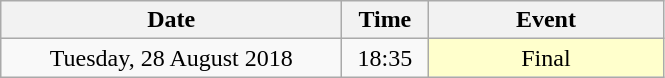<table class = "wikitable" style="text-align:center;">
<tr>
<th width=220>Date</th>
<th width=50>Time</th>
<th width=150>Event</th>
</tr>
<tr>
<td>Tuesday, 28 August 2018</td>
<td>18:35</td>
<td bgcolor=ffffcc>Final</td>
</tr>
</table>
